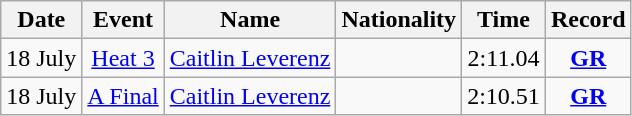<table class="wikitable" style=text-align:center>
<tr>
<th>Date</th>
<th>Event</th>
<th>Name</th>
<th>Nationality</th>
<th>Time</th>
<th>Record</th>
</tr>
<tr>
<td>18 July</td>
<td><a href='#'>Heat 3</a></td>
<td align=left><a href='#'>Caitlin Leverenz</a></td>
<td align=left></td>
<td>2:11.04</td>
<td><strong><a href='#'>GR</a></strong></td>
</tr>
<tr>
<td>18 July</td>
<td><a href='#'>A Final</a></td>
<td align=left><a href='#'>Caitlin Leverenz</a></td>
<td align=left></td>
<td>2:10.51</td>
<td><strong><a href='#'>GR</a></strong></td>
</tr>
</table>
